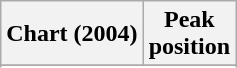<table class="wikitable sortable">
<tr>
<th>Chart (2004)</th>
<th>Peak<br>position</th>
</tr>
<tr>
</tr>
<tr>
</tr>
<tr>
</tr>
</table>
